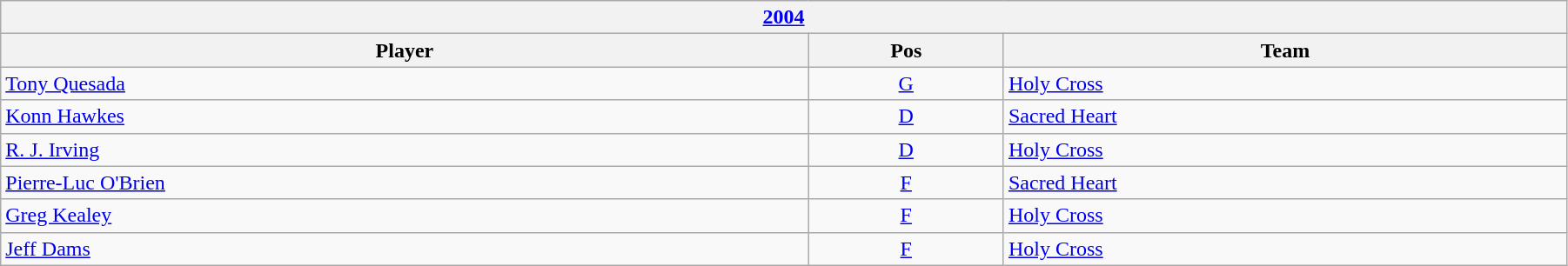<table class="wikitable" width=95%>
<tr>
<th colspan=3><a href='#'>2004</a></th>
</tr>
<tr>
<th>Player</th>
<th>Pos</th>
<th>Team</th>
</tr>
<tr>
<td><a href='#'>Tony Quesada</a></td>
<td style="text-align:center;"><a href='#'>G</a></td>
<td><a href='#'>Holy Cross</a></td>
</tr>
<tr>
<td><a href='#'>Konn Hawkes</a></td>
<td style="text-align:center;"><a href='#'>D</a></td>
<td><a href='#'>Sacred Heart</a></td>
</tr>
<tr>
<td><a href='#'>R. J. Irving</a></td>
<td style="text-align:center;"><a href='#'>D</a></td>
<td><a href='#'>Holy Cross</a></td>
</tr>
<tr>
<td><a href='#'>Pierre-Luc O'Brien</a></td>
<td style="text-align:center;"><a href='#'>F</a></td>
<td><a href='#'>Sacred Heart</a></td>
</tr>
<tr>
<td><a href='#'>Greg Kealey</a></td>
<td style="text-align:center;"><a href='#'>F</a></td>
<td><a href='#'>Holy Cross</a></td>
</tr>
<tr>
<td><a href='#'>Jeff Dams</a></td>
<td style="text-align:center;"><a href='#'>F</a></td>
<td><a href='#'>Holy Cross</a></td>
</tr>
</table>
